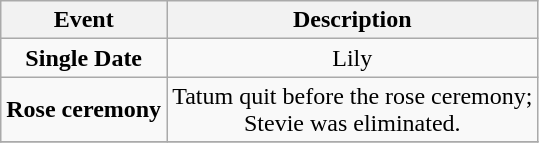<table class="wikitable sortable" style="text-align:center;">
<tr>
<th>Event</th>
<th>Description</th>
</tr>
<tr>
<td><strong>Single Date</strong></td>
<td>Lily</td>
</tr>
<tr>
<td><strong>Rose ceremony</strong></td>
<td>Tatum quit before the rose ceremony;<br>Stevie was eliminated.</td>
</tr>
<tr>
</tr>
</table>
